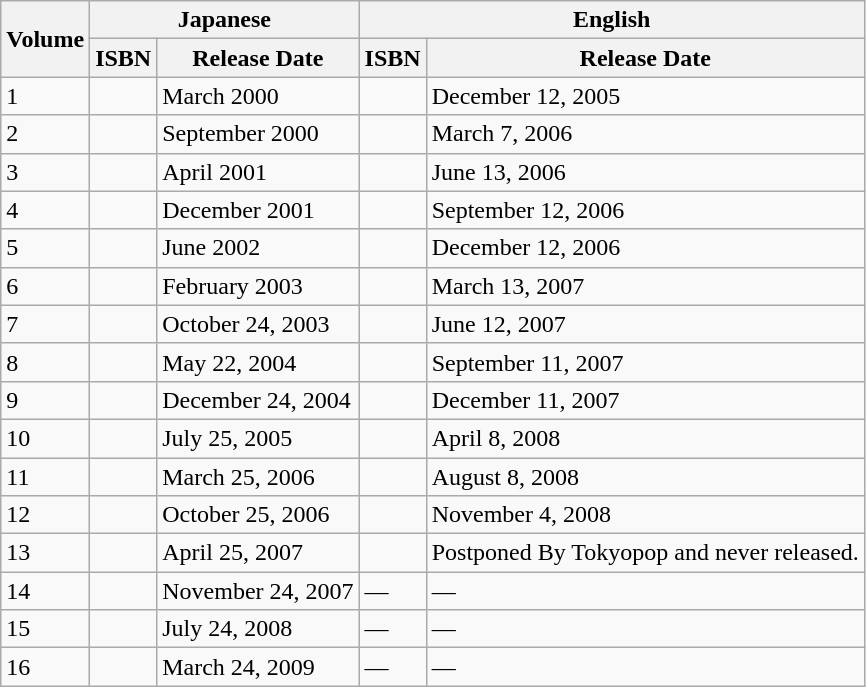<table class="wikitable">
<tr>
<th rowspan="2">Volume</th>
<th colspan="2">Japanese</th>
<th colspan="2">English</th>
</tr>
<tr>
<th>ISBN</th>
<th>Release Date</th>
<th>ISBN</th>
<th>Release Date</th>
</tr>
<tr>
<td>1</td>
<td></td>
<td>March 2000</td>
<td></td>
<td>December 12, 2005</td>
</tr>
<tr>
<td>2</td>
<td></td>
<td>September 2000</td>
<td></td>
<td>March 7, 2006</td>
</tr>
<tr>
<td>3</td>
<td></td>
<td>April 2001</td>
<td></td>
<td>June 13, 2006</td>
</tr>
<tr>
<td>4</td>
<td></td>
<td>December 2001</td>
<td></td>
<td>September 12, 2006</td>
</tr>
<tr>
<td>5</td>
<td></td>
<td>June 2002</td>
<td></td>
<td>December 12, 2006</td>
</tr>
<tr>
<td>6</td>
<td></td>
<td>February 2003</td>
<td></td>
<td>March 13, 2007</td>
</tr>
<tr>
<td>7</td>
<td></td>
<td>October 24, 2003</td>
<td></td>
<td>June 12, 2007</td>
</tr>
<tr>
<td>8</td>
<td></td>
<td>May 22, 2004</td>
<td></td>
<td>September 11, 2007</td>
</tr>
<tr>
<td>9</td>
<td></td>
<td>December 24, 2004</td>
<td></td>
<td>December 11, 2007</td>
</tr>
<tr>
<td>10</td>
<td></td>
<td>July 25, 2005</td>
<td></td>
<td>April 8, 2008</td>
</tr>
<tr>
<td>11</td>
<td></td>
<td>March 25, 2006</td>
<td></td>
<td>August 8, 2008</td>
</tr>
<tr>
<td>12</td>
<td></td>
<td>October 25, 2006</td>
<td></td>
<td>November 4, 2008</td>
</tr>
<tr>
<td>13</td>
<td></td>
<td>April 25, 2007</td>
<td></td>
<td>Postponed By Tokyopop and never released.</td>
</tr>
<tr>
<td>14</td>
<td></td>
<td>November 24, 2007</td>
<td>—</td>
<td>—</td>
</tr>
<tr>
<td>15</td>
<td></td>
<td>July 24, 2008</td>
<td>—</td>
<td>—</td>
</tr>
<tr>
<td>16</td>
<td></td>
<td>March 24, 2009</td>
<td>—</td>
<td>—</td>
</tr>
</table>
